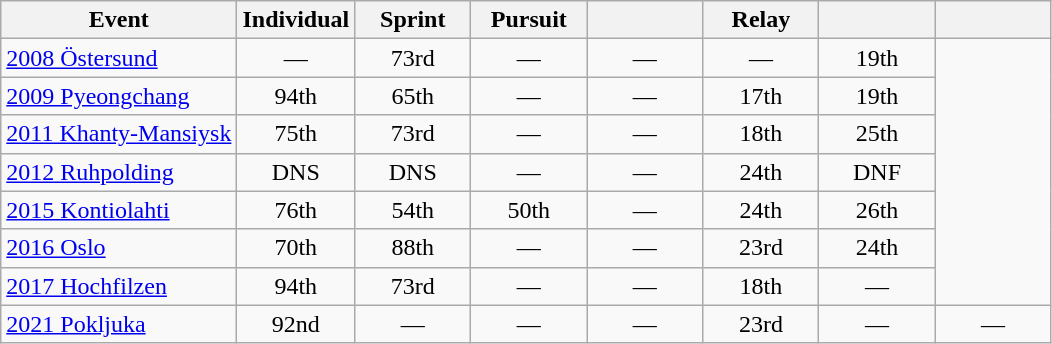<table class="wikitable" style="text-align: center;">
<tr ">
<th>Event</th>
<th style="width:70px;">Individual</th>
<th style="width:70px;">Sprint</th>
<th style="width:70px;">Pursuit</th>
<th style="width:70px;"></th>
<th style="width:70px;">Relay</th>
<th style="width:70px;"></th>
<th style="width:70px;"></th>
</tr>
<tr>
<td align=left> <a href='#'>2008 Östersund</a></td>
<td>—</td>
<td>73rd</td>
<td>—</td>
<td>—</td>
<td>—</td>
<td>19th</td>
</tr>
<tr>
<td align=left> <a href='#'>2009 Pyeongchang</a></td>
<td>94th</td>
<td>65th</td>
<td>—</td>
<td>—</td>
<td>17th</td>
<td>19th</td>
</tr>
<tr>
<td align=left> <a href='#'>2011 Khanty-Mansiysk</a></td>
<td>75th</td>
<td>73rd</td>
<td>—</td>
<td>—</td>
<td>18th</td>
<td>25th</td>
</tr>
<tr>
<td align=left> <a href='#'>2012 Ruhpolding</a></td>
<td>DNS</td>
<td>DNS</td>
<td>—</td>
<td>—</td>
<td>24th</td>
<td>DNF</td>
</tr>
<tr>
<td align=left> <a href='#'>2015 Kontiolahti</a></td>
<td>76th</td>
<td>54th</td>
<td>50th</td>
<td>—</td>
<td>24th</td>
<td>26th</td>
</tr>
<tr>
<td align=left> <a href='#'>2016 Oslo</a></td>
<td>70th</td>
<td>88th</td>
<td>—</td>
<td>—</td>
<td>23rd</td>
<td>24th</td>
</tr>
<tr>
<td align="left"> <a href='#'>2017 Hochfilzen</a></td>
<td>94th</td>
<td>73rd</td>
<td>—</td>
<td>—</td>
<td>18th</td>
<td>—</td>
</tr>
<tr>
<td align=left> <a href='#'>2021 Pokljuka</a></td>
<td>92nd</td>
<td>—</td>
<td>—</td>
<td>—</td>
<td>23rd</td>
<td>—</td>
<td>—</td>
</tr>
</table>
